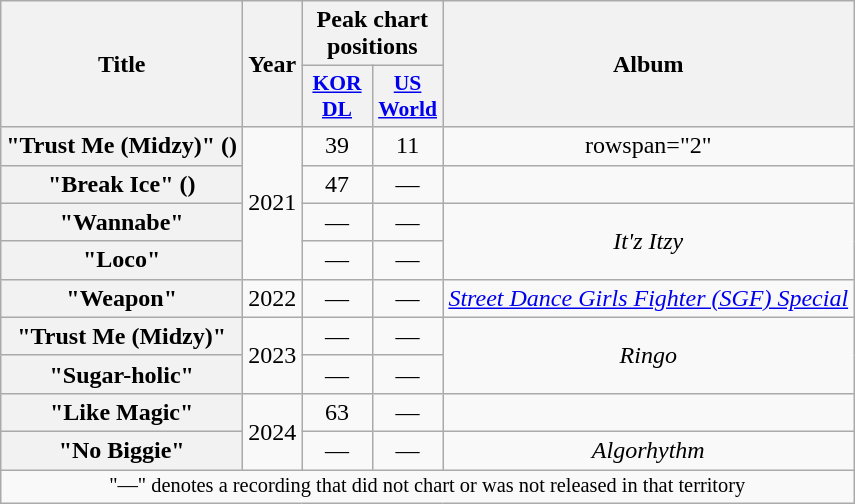<table class="wikitable plainrowheaders" style="text-align:center">
<tr>
<th scope="col" rowspan="2">Title</th>
<th scope="col" rowspan="2">Year</th>
<th scope="col" colspan="2">Peak chart<br>positions</th>
<th scope="col" rowspan="2">Album</th>
</tr>
<tr>
<th scope="col" style="width:2.8em;font-size:90%"><a href='#'>KOR<br>DL</a><br></th>
<th scope="col" style="width:2.8em;font-size:90%"><a href='#'>US<br>World</a><br></th>
</tr>
<tr>
<th scope="row">"Trust Me (Midzy)" () </th>
<td rowspan="4">2021</td>
<td>39</td>
<td>11</td>
<td>rowspan="2" </td>
</tr>
<tr>
<th scope="row">"Break Ice" ()<br></th>
<td>47</td>
<td>—</td>
</tr>
<tr>
<th scope="row">"Wannabe" </th>
<td>—</td>
<td>—</td>
<td rowspan="2"><em>It'z Itzy</em></td>
</tr>
<tr>
<th scope="row">"Loco" </th>
<td>—</td>
<td>—</td>
</tr>
<tr>
<th scope="row">"Weapon"</th>
<td>2022</td>
<td>—</td>
<td>—</td>
<td><em><a href='#'>Street Dance Girls Fighter (SGF) Special</a></em></td>
</tr>
<tr>
<th scope="row">"Trust Me (Midzy)" </th>
<td rowspan="2">2023</td>
<td>—</td>
<td>—</td>
<td rowspan="2"><em>Ringo</em></td>
</tr>
<tr>
<th scope="row">"Sugar-holic"</th>
<td>—</td>
<td>—</td>
</tr>
<tr>
<th scope="row">"Like Magic"<br></th>
<td rowspan="2">2024</td>
<td>63</td>
<td>—</td>
<td></td>
</tr>
<tr>
<th scope="row">"No Biggie"</th>
<td>—</td>
<td>—</td>
<td><em>Algorhythm</em></td>
</tr>
<tr>
<td colspan="5" style="font-size:85%">"—" denotes a recording that did not chart or was not released in that territory</td>
</tr>
</table>
